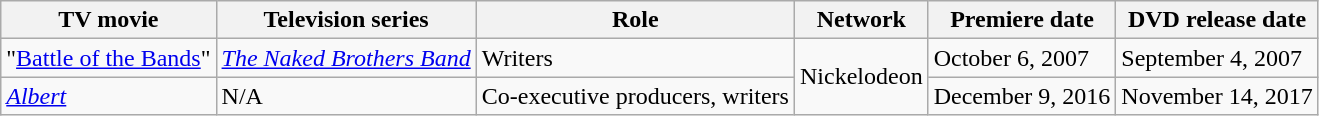<table class="wikitable">
<tr>
<th>TV movie</th>
<th>Television series</th>
<th>Role</th>
<th>Network</th>
<th>Premiere date</th>
<th>DVD release date</th>
</tr>
<tr>
<td>"<a href='#'>Battle of the Bands</a>"</td>
<td><em><a href='#'>The Naked Brothers Band</a></em></td>
<td>Writers</td>
<td rowspan="2">Nickelodeon</td>
<td>October 6, 2007</td>
<td>September 4, 2007</td>
</tr>
<tr>
<td><em><a href='#'>Albert</a></em></td>
<td>N/A</td>
<td>Co-executive producers, writers</td>
<td>December 9, 2016</td>
<td>November 14, 2017</td>
</tr>
</table>
